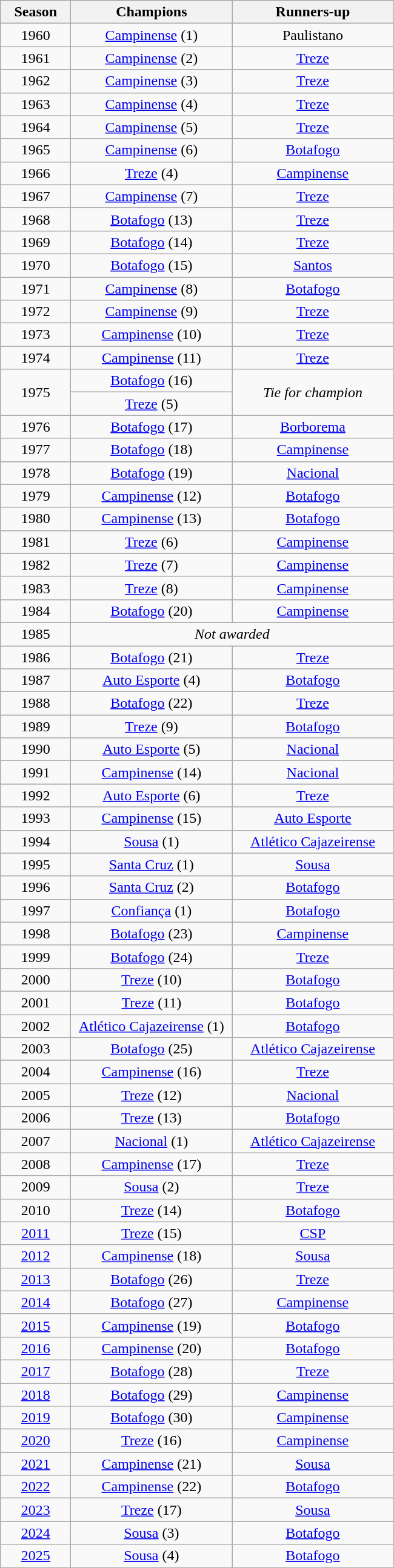<table class="wikitable" style="text-align:center; margin-left:1em;">
<tr>
<th style="width:70px">Season</th>
<th style="width:170px">Champions</th>
<th style="width:170px">Runners-up</th>
</tr>
<tr>
<td>1960</td>
<td><a href='#'>Campinense</a> (1)</td>
<td>Paulistano</td>
</tr>
<tr>
<td>1961</td>
<td><a href='#'>Campinense</a> (2)</td>
<td><a href='#'>Treze</a></td>
</tr>
<tr>
<td>1962</td>
<td><a href='#'>Campinense</a> (3)</td>
<td><a href='#'>Treze</a></td>
</tr>
<tr>
<td>1963</td>
<td><a href='#'>Campinense</a> (4)</td>
<td><a href='#'>Treze</a></td>
</tr>
<tr>
<td>1964</td>
<td><a href='#'>Campinense</a> (5)</td>
<td><a href='#'>Treze</a></td>
</tr>
<tr>
<td>1965</td>
<td><a href='#'>Campinense</a> (6)</td>
<td><a href='#'>Botafogo</a></td>
</tr>
<tr>
<td>1966</td>
<td><a href='#'>Treze</a> (4)</td>
<td><a href='#'>Campinense</a></td>
</tr>
<tr>
<td>1967</td>
<td><a href='#'>Campinense</a> (7)</td>
<td><a href='#'>Treze</a></td>
</tr>
<tr>
<td>1968</td>
<td><a href='#'>Botafogo</a> (13)</td>
<td><a href='#'>Treze</a></td>
</tr>
<tr>
<td>1969</td>
<td><a href='#'>Botafogo</a> (14)</td>
<td><a href='#'>Treze</a></td>
</tr>
<tr>
<td>1970</td>
<td><a href='#'>Botafogo</a> (15)</td>
<td><a href='#'>Santos</a></td>
</tr>
<tr>
<td>1971</td>
<td><a href='#'>Campinense</a> (8)</td>
<td><a href='#'>Botafogo</a></td>
</tr>
<tr>
<td>1972</td>
<td><a href='#'>Campinense</a> (9)</td>
<td><a href='#'>Treze</a></td>
</tr>
<tr>
<td>1973</td>
<td><a href='#'>Campinense</a> (10)</td>
<td><a href='#'>Treze</a></td>
</tr>
<tr>
<td>1974</td>
<td><a href='#'>Campinense</a> (11)</td>
<td><a href='#'>Treze</a></td>
</tr>
<tr>
<td rowspan=2>1975<br></td>
<td><a href='#'>Botafogo</a>  (16)</td>
<td rowspan=2><em>Tie for champion</em></td>
</tr>
<tr>
<td><a href='#'>Treze</a> (5)</td>
</tr>
<tr>
<td>1976</td>
<td><a href='#'>Botafogo</a> (17)</td>
<td><a href='#'>Borborema</a></td>
</tr>
<tr>
<td>1977</td>
<td><a href='#'>Botafogo</a> (18)</td>
<td><a href='#'>Campinense</a></td>
</tr>
<tr>
<td>1978</td>
<td><a href='#'>Botafogo</a> (19)</td>
<td><a href='#'>Nacional</a></td>
</tr>
<tr>
<td>1979</td>
<td><a href='#'>Campinense</a> (12)</td>
<td><a href='#'>Botafogo</a></td>
</tr>
<tr>
<td>1980</td>
<td><a href='#'>Campinense</a> (13)</td>
<td><a href='#'>Botafogo</a></td>
</tr>
<tr>
<td>1981</td>
<td><a href='#'>Treze</a> (6)</td>
<td><a href='#'>Campinense</a></td>
</tr>
<tr>
<td>1982</td>
<td><a href='#'>Treze</a> (7)</td>
<td><a href='#'>Campinense</a></td>
</tr>
<tr>
<td>1983</td>
<td><a href='#'>Treze</a> (8)</td>
<td><a href='#'>Campinense</a></td>
</tr>
<tr>
<td>1984</td>
<td><a href='#'>Botafogo</a> (20)</td>
<td><a href='#'>Campinense</a></td>
</tr>
<tr>
<td>1985</td>
<td colspan=2><em>Not awarded</em></td>
</tr>
<tr>
<td>1986</td>
<td><a href='#'>Botafogo</a> (21)</td>
<td><a href='#'>Treze</a></td>
</tr>
<tr>
<td>1987</td>
<td><a href='#'>Auto Esporte</a> (4)</td>
<td><a href='#'>Botafogo</a></td>
</tr>
<tr>
<td>1988</td>
<td><a href='#'>Botafogo</a> (22)</td>
<td><a href='#'>Treze</a></td>
</tr>
<tr>
<td>1989</td>
<td><a href='#'>Treze</a> (9)</td>
<td><a href='#'>Botafogo</a></td>
</tr>
<tr>
<td>1990</td>
<td><a href='#'>Auto Esporte</a> (5)</td>
<td><a href='#'>Nacional</a></td>
</tr>
<tr>
<td>1991</td>
<td><a href='#'>Campinense</a> (14)</td>
<td><a href='#'>Nacional</a></td>
</tr>
<tr>
<td>1992</td>
<td><a href='#'>Auto Esporte</a> (6)</td>
<td><a href='#'>Treze</a></td>
</tr>
<tr>
<td>1993</td>
<td><a href='#'>Campinense</a> (15)</td>
<td><a href='#'>Auto Esporte</a></td>
</tr>
<tr>
<td>1994</td>
<td><a href='#'>Sousa</a> (1)</td>
<td><a href='#'>Atlético Cajazeirense</a></td>
</tr>
<tr>
<td>1995</td>
<td><a href='#'>Santa Cruz</a> (1)</td>
<td><a href='#'>Sousa</a></td>
</tr>
<tr>
<td>1996</td>
<td><a href='#'>Santa Cruz</a> (2)</td>
<td><a href='#'>Botafogo</a></td>
</tr>
<tr>
<td>1997</td>
<td><a href='#'>Confiança</a> (1)</td>
<td><a href='#'>Botafogo</a></td>
</tr>
<tr>
<td>1998</td>
<td><a href='#'>Botafogo</a> (23)</td>
<td><a href='#'>Campinense</a></td>
</tr>
<tr>
<td>1999</td>
<td><a href='#'>Botafogo</a> (24)</td>
<td><a href='#'>Treze</a></td>
</tr>
<tr>
<td>2000</td>
<td><a href='#'>Treze</a> (10)</td>
<td><a href='#'>Botafogo</a></td>
</tr>
<tr>
<td>2001</td>
<td><a href='#'>Treze</a> (11)</td>
<td><a href='#'>Botafogo</a></td>
</tr>
<tr>
<td>2002</td>
<td><a href='#'>Atlético Cajazeirense</a> (1)</td>
<td><a href='#'>Botafogo</a></td>
</tr>
<tr>
<td>2003</td>
<td><a href='#'>Botafogo</a> (25)</td>
<td><a href='#'>Atlético Cajazeirense</a></td>
</tr>
<tr>
<td>2004</td>
<td><a href='#'>Campinense</a> (16)</td>
<td><a href='#'>Treze</a></td>
</tr>
<tr>
<td>2005</td>
<td><a href='#'>Treze</a> (12)</td>
<td><a href='#'>Nacional</a></td>
</tr>
<tr>
<td>2006</td>
<td><a href='#'>Treze</a> (13)</td>
<td><a href='#'>Botafogo</a></td>
</tr>
<tr>
<td>2007</td>
<td><a href='#'>Nacional</a> (1)</td>
<td><a href='#'>Atlético Cajazeirense</a></td>
</tr>
<tr>
<td>2008</td>
<td><a href='#'>Campinense</a> (17)</td>
<td><a href='#'>Treze</a></td>
</tr>
<tr>
<td>2009</td>
<td><a href='#'>Sousa</a> (2)</td>
<td><a href='#'>Treze</a></td>
</tr>
<tr>
<td>2010</td>
<td><a href='#'>Treze</a> (14)</td>
<td><a href='#'>Botafogo</a></td>
</tr>
<tr>
<td><a href='#'>2011</a></td>
<td><a href='#'>Treze</a> (15)</td>
<td><a href='#'>CSP</a></td>
</tr>
<tr>
<td><a href='#'>2012</a></td>
<td><a href='#'>Campinense</a> (18)</td>
<td><a href='#'>Sousa</a></td>
</tr>
<tr>
<td><a href='#'>2013</a></td>
<td><a href='#'>Botafogo</a> (26)</td>
<td><a href='#'>Treze</a></td>
</tr>
<tr>
<td><a href='#'>2014</a></td>
<td><a href='#'>Botafogo</a> (27)</td>
<td><a href='#'>Campinense</a></td>
</tr>
<tr>
<td><a href='#'>2015</a></td>
<td><a href='#'>Campinense</a> (19)</td>
<td><a href='#'>Botafogo</a></td>
</tr>
<tr>
<td><a href='#'>2016</a></td>
<td><a href='#'>Campinense</a> (20)</td>
<td><a href='#'>Botafogo</a></td>
</tr>
<tr>
<td><a href='#'>2017</a></td>
<td><a href='#'>Botafogo</a> (28)</td>
<td><a href='#'>Treze</a></td>
</tr>
<tr>
<td><a href='#'>2018</a></td>
<td><a href='#'>Botafogo</a> (29)</td>
<td><a href='#'>Campinense</a></td>
</tr>
<tr>
<td><a href='#'>2019</a></td>
<td><a href='#'>Botafogo</a> (30)</td>
<td><a href='#'>Campinense</a></td>
</tr>
<tr>
<td><a href='#'>2020</a></td>
<td><a href='#'>Treze</a> (16)</td>
<td><a href='#'>Campinense</a></td>
</tr>
<tr>
<td><a href='#'>2021</a></td>
<td><a href='#'>Campinense</a> (21)</td>
<td><a href='#'>Sousa</a></td>
</tr>
<tr>
<td><a href='#'>2022</a></td>
<td><a href='#'>Campinense</a> (22)</td>
<td><a href='#'>Botafogo</a></td>
</tr>
<tr>
<td><a href='#'>2023</a></td>
<td><a href='#'>Treze</a> (17)</td>
<td><a href='#'>Sousa</a></td>
</tr>
<tr>
<td><a href='#'>2024</a></td>
<td><a href='#'>Sousa</a> (3)</td>
<td><a href='#'>Botafogo</a></td>
</tr>
<tr>
<td><a href='#'>2025</a></td>
<td><a href='#'>Sousa</a> (4)</td>
<td><a href='#'>Botafogo</a></td>
</tr>
</table>
